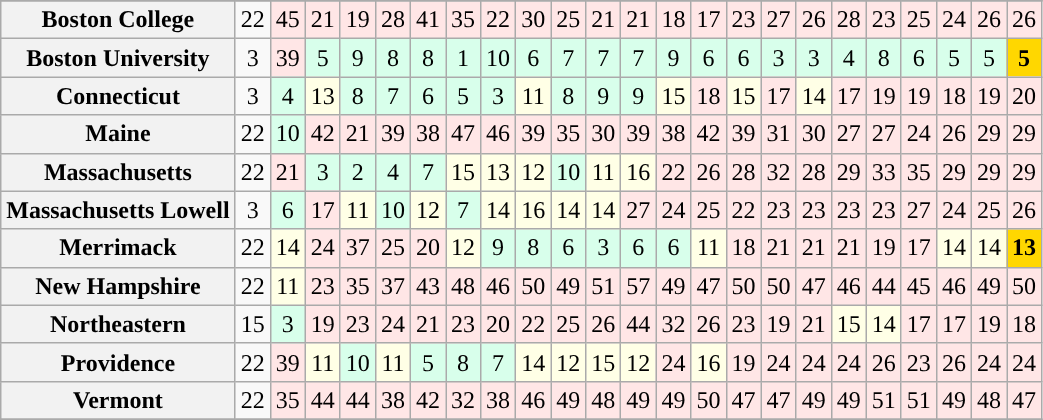<table class="wikitable sortable" style="text-align: center;">
<tr>
</tr>
<tr>
<th>Boston College</th>
<td>22</td>
<td bgcolor=FFE6E6>45</td>
<td bgcolor=FFE6E6>21</td>
<td bgcolor=FFE6E6>19</td>
<td bgcolor=FFE6E6>28</td>
<td bgcolor=FFE6E6>41</td>
<td bgcolor=FFE6E6>35</td>
<td bgcolor=FFE6E6>22</td>
<td bgcolor=FFE6E6>30</td>
<td bgcolor=FFE6E6>25</td>
<td bgcolor=FFE6E6>21</td>
<td bgcolor=FFE6E6>21</td>
<td bgcolor=FFE6E6>18</td>
<td bgcolor=FFE6E6>17</td>
<td bgcolor=FFE6E6>23</td>
<td bgcolor=FFE6E6>27</td>
<td bgcolor=FFE6E6>26</td>
<td bgcolor=FFE6E6>28</td>
<td bgcolor=FFE6E6>23</td>
<td bgcolor=FFE6E6>25</td>
<td bgcolor=FFE6E6>24</td>
<td bgcolor=FFE6E6>26</td>
<td bgcolor=FFE6E6>26</td>
</tr>
<tr>
<th>Boston University</th>
<td>3</td>
<td bgcolor=FFE6E6>39</td>
<td bgcolor=D8FFEB>5</td>
<td bgcolor=D8FFEB>9</td>
<td bgcolor=D8FFEB>8</td>
<td bgcolor=D8FFEB>8</td>
<td bgcolor=D8FFEB>1</td>
<td bgcolor=D8FFEB>10</td>
<td bgcolor=D8FFEB>6</td>
<td bgcolor=D8FFEB>7</td>
<td bgcolor=D8FFEB>7</td>
<td bgcolor=D8FFEB>7</td>
<td bgcolor=D8FFEB>9</td>
<td bgcolor=D8FFEB>6</td>
<td bgcolor=D8FFEB>6</td>
<td bgcolor=D8FFEB>3</td>
<td bgcolor=D8FFEB>3</td>
<td bgcolor=D8FFEB>4</td>
<td bgcolor=D8FFEB>8</td>
<td bgcolor=D8FFEB>6</td>
<td bgcolor=D8FFEB>5</td>
<td bgcolor=D8FFEB>5</td>
<td bgcolor=gold><strong>5</strong></td>
</tr>
<tr>
<th>Connecticut</th>
<td>3</td>
<td bgcolor=D8FFEB>4</td>
<td bgcolor=FFFFE6>13</td>
<td bgcolor=D8FFEB>8</td>
<td bgcolor=D8FFEB>7</td>
<td bgcolor=D8FFEB>6</td>
<td bgcolor=D8FFEB>5</td>
<td bgcolor=D8FFEB>3</td>
<td bgcolor=FFFFE6>11</td>
<td bgcolor=D8FFEB>8</td>
<td bgcolor=D8FFEB>9</td>
<td bgcolor=D8FFEB>9</td>
<td bgcolor=FFFFE6>15</td>
<td bgcolor=FFE6E6>18</td>
<td bgcolor=FFFFE6>15</td>
<td bgcolor=FFE6E6>17</td>
<td bgcolor=FFFFE6>14</td>
<td bgcolor=FFE6E6>17</td>
<td bgcolor=FFE6E6>19</td>
<td bgcolor=FFE6E6>19</td>
<td bgcolor=FFE6E6>18</td>
<td bgcolor=FFE6E6>19</td>
<td bgcolor=FFE6E6>20</td>
</tr>
<tr>
<th>Maine</th>
<td>22</td>
<td bgcolor=D8FFEB>10</td>
<td bgcolor=FFE6E6>42</td>
<td bgcolor=FFE6E6>21</td>
<td bgcolor=FFE6E6>39</td>
<td bgcolor=FFE6E6>38</td>
<td bgcolor=FFE6E6>47</td>
<td bgcolor=FFE6E6>46</td>
<td bgcolor=FFE6E6>39</td>
<td bgcolor=FFE6E6>35</td>
<td bgcolor=FFE6E6>30</td>
<td bgcolor=FFE6E6>39</td>
<td bgcolor=FFE6E6>38</td>
<td bgcolor=FFE6E6>42</td>
<td bgcolor=FFE6E6>39</td>
<td bgcolor=FFE6E6>31</td>
<td bgcolor=FFE6E6>30</td>
<td bgcolor=FFE6E6>27</td>
<td bgcolor=FFE6E6>27</td>
<td bgcolor=FFE6E6>24</td>
<td bgcolor=FFE6E6>26</td>
<td bgcolor=FFE6E6>29</td>
<td bgcolor=FFE6E6>29</td>
</tr>
<tr>
<th>Massachusetts</th>
<td>22</td>
<td bgcolor=FFE6E6>21</td>
<td bgcolor=D8FFEB>3</td>
<td bgcolor=D8FFEB>2</td>
<td bgcolor=D8FFEB>4</td>
<td bgcolor=D8FFEB>7</td>
<td bgcolor=FFFFE6>15</td>
<td bgcolor=FFFFE6>13</td>
<td bgcolor=FFFFE6>12</td>
<td bgcolor=D8FFEB>10</td>
<td bgcolor=FFFFE6>11</td>
<td bgcolor=FFFFE6>16</td>
<td bgcolor=FFE6E6>22</td>
<td bgcolor=FFE6E6>26</td>
<td bgcolor=FFE6E6>28</td>
<td bgcolor=FFE6E6>32</td>
<td bgcolor=FFE6E6>28</td>
<td bgcolor=FFE6E6>29</td>
<td bgcolor=FFE6E6>33</td>
<td bgcolor=FFE6E6>35</td>
<td bgcolor=FFE6E6>29</td>
<td bgcolor=FFE6E6>29</td>
<td bgcolor=FFE6E6>29</td>
</tr>
<tr>
<th>Massachusetts Lowell</th>
<td>3</td>
<td bgcolor=D8FFEB>6</td>
<td bgcolor=FFE6E6>17</td>
<td bgcolor=FFFFE6>11</td>
<td bgcolor=D8FFEB>10</td>
<td bgcolor=FFFFE6>12</td>
<td bgcolor=D8FFEB>7</td>
<td bgcolor=FFFFE6>14</td>
<td bgcolor=FFFFE6>16</td>
<td bgcolor=FFFFE6>14</td>
<td bgcolor=FFFFE6>14</td>
<td bgcolor=FFE6E6>27</td>
<td bgcolor=FFE6E6>24</td>
<td bgcolor=FFE6E6>25</td>
<td bgcolor=FFE6E6>22</td>
<td bgcolor=FFE6E6>23</td>
<td bgcolor=FFE6E6>23</td>
<td bgcolor=FFE6E6>23</td>
<td bgcolor=FFE6E6>23</td>
<td bgcolor=FFE6E6>27</td>
<td bgcolor=FFE6E6>24</td>
<td bgcolor=FFE6E6>25</td>
<td bgcolor=FFE6E6>26</td>
</tr>
<tr>
<th>Merrimack</th>
<td>22</td>
<td bgcolor=FFFFE6>14</td>
<td bgcolor=FFE6E6>24</td>
<td bgcolor=FFE6E6>37</td>
<td bgcolor=FFE6E6>25</td>
<td bgcolor=FFE6E6>20</td>
<td bgcolor=FFFFE6>12</td>
<td bgcolor=D8FFEB>9</td>
<td bgcolor=D8FFEB>8</td>
<td bgcolor=D8FFEB>6</td>
<td bgcolor=D8FFEB>3</td>
<td bgcolor=D8FFEB>6</td>
<td bgcolor=D8FFEB>6</td>
<td bgcolor=FFFFE6>11</td>
<td bgcolor=FFE6E6>18</td>
<td bgcolor=FFE6E6>21</td>
<td bgcolor=FFE6E6>21</td>
<td bgcolor=FFE6E6>21</td>
<td bgcolor=FFE6E6>19</td>
<td bgcolor=FFE6E6>17</td>
<td bgcolor=FFFFE6>14</td>
<td bgcolor=FFFFE6>14</td>
<td bgcolor=gold><strong>13</strong></td>
</tr>
<tr>
<th>New Hampshire</th>
<td>22</td>
<td bgcolor=FFFFE6>11</td>
<td bgcolor=FFE6E6>23</td>
<td bgcolor=FFE6E6>35</td>
<td bgcolor=FFE6E6>37</td>
<td bgcolor=FFE6E6>43</td>
<td bgcolor=FFE6E6>48</td>
<td bgcolor=FFE6E6>46</td>
<td bgcolor=FFE6E6>50</td>
<td bgcolor=FFE6E6>49</td>
<td bgcolor=FFE6E6>51</td>
<td bgcolor=FFE6E6>57</td>
<td bgcolor=FFE6E6>49</td>
<td bgcolor=FFE6E6>47</td>
<td bgcolor=FFE6E6>50</td>
<td bgcolor=FFE6E6>50</td>
<td bgcolor=FFE6E6>47</td>
<td bgcolor=FFE6E6>46</td>
<td bgcolor=FFE6E6>44</td>
<td bgcolor=FFE6E6>45</td>
<td bgcolor=FFE6E6>46</td>
<td bgcolor=FFE6E6>49</td>
<td bgcolor=FFE6E6>50</td>
</tr>
<tr>
<th>Northeastern</th>
<td>15</td>
<td bgcolor=D8FFEB>3</td>
<td bgcolor=FFE6E6>19</td>
<td bgcolor=FFE6E6>23</td>
<td bgcolor=FFE6E6>24</td>
<td bgcolor=FFE6E6>21</td>
<td bgcolor=FFE6E6>23</td>
<td bgcolor=FFE6E6>20</td>
<td bgcolor=FFE6E6>22</td>
<td bgcolor=FFE6E6>25</td>
<td bgcolor=FFE6E6>26</td>
<td bgcolor=FFE6E6>44</td>
<td bgcolor=FFE6E6>32</td>
<td bgcolor=FFE6E6>26</td>
<td bgcolor=FFE6E6>23</td>
<td bgcolor=FFE6E6>19</td>
<td bgcolor=FFE6E6>21</td>
<td bgcolor=FFFFE6>15</td>
<td bgcolor=FFFFE6>14</td>
<td bgcolor=FFE6E6>17</td>
<td bgcolor=FFE6E6>17</td>
<td bgcolor=FFE6E6>19</td>
<td bgcolor=FFE6E6>18</td>
</tr>
<tr>
<th>Providence</th>
<td>22</td>
<td bgcolor=FFE6E6>39</td>
<td bgcolor=FFFFE6>11</td>
<td bgcolor=D8FFEB>10</td>
<td bgcolor=FFFFE6>11</td>
<td bgcolor=D8FFEB>5</td>
<td bgcolor=D8FFEB>8</td>
<td bgcolor=D8FFEB>7</td>
<td bgcolor=FFFFE6>14</td>
<td bgcolor=FFFFE6>12</td>
<td bgcolor=FFFFE6>15</td>
<td bgcolor=FFFFE6>12</td>
<td bgcolor=FFE6E6>24</td>
<td bgcolor=FFFFE6>16</td>
<td bgcolor=FFE6E6>19</td>
<td bgcolor=FFE6E6>24</td>
<td bgcolor=FFE6E6>24</td>
<td bgcolor=FFE6E6>24</td>
<td bgcolor=FFE6E6>26</td>
<td bgcolor=FFE6E6>23</td>
<td bgcolor=FFE6E6>26</td>
<td bgcolor=FFE6E6>24</td>
<td bgcolor=FFE6E6>24</td>
</tr>
<tr>
<th>Vermont</th>
<td>22</td>
<td bgcolor=FFE6E6>35</td>
<td bgcolor=FFE6E6>44</td>
<td bgcolor=FFE6E6>44</td>
<td bgcolor=FFE6E6>38</td>
<td bgcolor=FFE6E6>42</td>
<td bgcolor=FFE6E6>32</td>
<td bgcolor=FFE6E6>38</td>
<td bgcolor=FFE6E6>46</td>
<td bgcolor=FFE6E6>49</td>
<td bgcolor=FFE6E6>48</td>
<td bgcolor=FFE6E6>49</td>
<td bgcolor=FFE6E6>49</td>
<td bgcolor=FFE6E6>50</td>
<td bgcolor=FFE6E6>47</td>
<td bgcolor=FFE6E6>47</td>
<td bgcolor=FFE6E6>49</td>
<td bgcolor=FFE6E6>49</td>
<td bgcolor=FFE6E6>51</td>
<td bgcolor=FFE6E6>51</td>
<td bgcolor=FFE6E6>49</td>
<td bgcolor=FFE6E6>48</td>
<td bgcolor=FFE6E6>47</td>
</tr>
<tr>
</tr>
</table>
